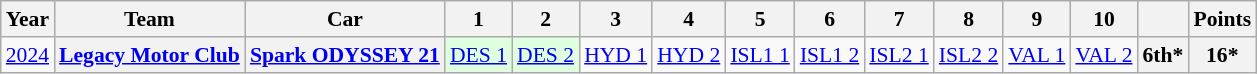<table class="wikitable" style="text-align:center; font-size:90%">
<tr>
<th>Year</th>
<th>Team</th>
<th>Car</th>
<th>1</th>
<th>2</th>
<th>3</th>
<th>4</th>
<th>5</th>
<th>6</th>
<th>7</th>
<th>8</th>
<th>9</th>
<th>10</th>
<th></th>
<th>Points</th>
</tr>
<tr>
<td><a href='#'>2024</a></td>
<th><a href='#'>Legacy Motor Club</a></th>
<th><a href='#'>Spark ODYSSEY 21</a></th>
<td style="background:#DFFFDF;"><a href='#'>DES 1</a><br></td>
<td style="background:#DFFFDF;"><a href='#'>DES 2</a><br></td>
<td style="background:#;"><a href='#'>HYD 1</a><br></td>
<td style="background:#;"><a href='#'>HYD 2</a><br></td>
<td style="background:#;"><a href='#'>ISL1 1</a><br></td>
<td style="background:#;"><a href='#'>ISL1 2</a><br></td>
<td style="background:#;"><a href='#'>ISL2 1</a><br></td>
<td style="background:#;"><a href='#'>ISL2 2</a><br></td>
<td style="background:#;"><a href='#'>VAL 1</a><br></td>
<td style="background:#;"><a href='#'>VAL 2</a><br></td>
<th style="background:#;">6th*</th>
<th style="background:#;">16*</th>
</tr>
</table>
